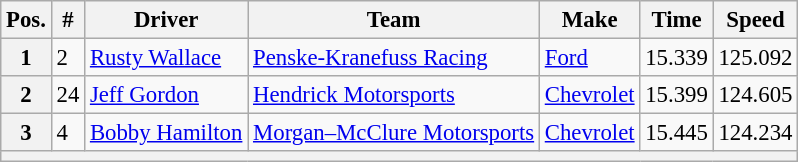<table class="wikitable" style="font-size:95%">
<tr>
<th>Pos.</th>
<th>#</th>
<th>Driver</th>
<th>Team</th>
<th>Make</th>
<th>Time</th>
<th>Speed</th>
</tr>
<tr>
<th>1</th>
<td>2</td>
<td><a href='#'>Rusty Wallace</a></td>
<td><a href='#'>Penske-Kranefuss Racing</a></td>
<td><a href='#'>Ford</a></td>
<td>15.339</td>
<td>125.092</td>
</tr>
<tr>
<th>2</th>
<td>24</td>
<td><a href='#'>Jeff Gordon</a></td>
<td><a href='#'>Hendrick Motorsports</a></td>
<td><a href='#'>Chevrolet</a></td>
<td>15.399</td>
<td>124.605</td>
</tr>
<tr>
<th>3</th>
<td>4</td>
<td><a href='#'>Bobby Hamilton</a></td>
<td><a href='#'>Morgan–McClure Motorsports</a></td>
<td><a href='#'>Chevrolet</a></td>
<td>15.445</td>
<td>124.234</td>
</tr>
<tr>
<th colspan="7"></th>
</tr>
</table>
